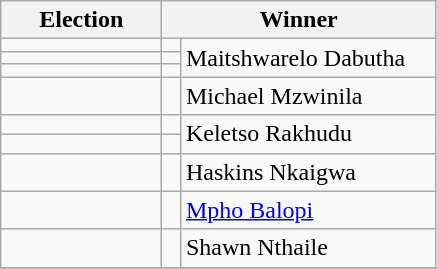<table class=wikitable>
<tr>
<th width=100>Election</th>
<th width=175 colspan=2>Winner</th>
</tr>
<tr>
<td></td>
<td width=5 bgcolor=></td>
<td rowspan=3>Maitshwarelo Dabutha</td>
</tr>
<tr>
<td></td>
<td width=5 bgcolor=></td>
</tr>
<tr>
<td></td>
<td width=5 bgcolor=></td>
</tr>
<tr>
<td></td>
<td width=5 bgcolor=></td>
<td>Michael Mzwinila</td>
</tr>
<tr>
<td></td>
<td width=5 bgcolor=></td>
<td rowspan=2>Keletso Rakhudu</td>
</tr>
<tr>
<td></td>
<td bgcolor=></td>
</tr>
<tr>
<td></td>
<td bgcolor=></td>
<td>Haskins Nkaigwa</td>
</tr>
<tr>
<td></td>
<td bgcolor=></td>
<td><a href='#'>Mpho Balopi</a></td>
</tr>
<tr>
<td></td>
<td bgcolor=></td>
<td>Shawn Nthaile</td>
</tr>
<tr>
</tr>
</table>
